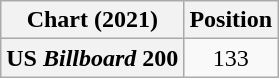<table class="wikitable plainrowheaders" style="text-align:center">
<tr>
<th scope="col">Chart (2021)</th>
<th scope="col">Position</th>
</tr>
<tr>
<th scope="row">US <em>Billboard</em> 200</th>
<td>133</td>
</tr>
</table>
